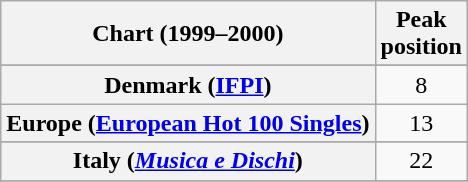<table class="wikitable sortable plainrowheaders" style="text-align:center">
<tr>
<th scope="col">Chart (1999–2000)</th>
<th scope="col">Peak<br>position</th>
</tr>
<tr>
</tr>
<tr>
</tr>
<tr>
</tr>
<tr>
<th scope="row">Denmark (<a href='#'>IFPI</a>)</th>
<td align="center">8</td>
</tr>
<tr>
<th scope="row">Europe (<a href='#'>European Hot 100 Singles</a>)</th>
<td>13</td>
</tr>
<tr>
</tr>
<tr>
</tr>
<tr>
</tr>
<tr>
<th scope="row">Italy (<em><a href='#'>Musica e Dischi</a></em>)</th>
<td>22</td>
</tr>
<tr>
</tr>
<tr>
</tr>
<tr>
</tr>
<tr>
</tr>
<tr>
</tr>
<tr>
</tr>
<tr>
</tr>
<tr>
</tr>
<tr>
</tr>
<tr>
</tr>
</table>
